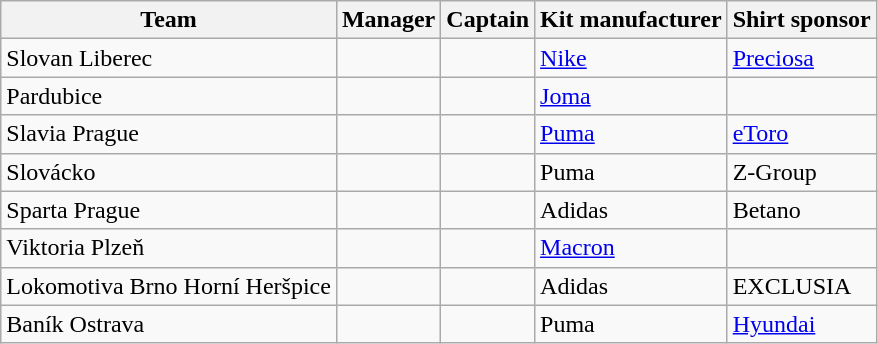<table class="wikitable sortable" style="text-align: left;">
<tr>
<th>Team</th>
<th>Manager</th>
<th>Captain</th>
<th>Kit manufacturer</th>
<th>Shirt sponsor</th>
</tr>
<tr>
<td>Slovan Liberec</td>
<td> </td>
<td> </td>
<td><a href='#'>Nike</a></td>
<td><a href='#'>Preciosa</a></td>
</tr>
<tr>
<td>Pardubice</td>
<td> </td>
<td> </td>
<td><a href='#'>Joma</a></td>
<td></td>
</tr>
<tr>
<td>Slavia Prague</td>
<td> </td>
<td> </td>
<td><a href='#'>Puma</a></td>
<td><a href='#'>eToro</a></td>
</tr>
<tr>
<td>Slovácko</td>
<td> </td>
<td> </td>
<td>Puma</td>
<td>Z-Group</td>
</tr>
<tr>
<td>Sparta Prague</td>
<td> </td>
<td> </td>
<td>Adidas</td>
<td>Betano</td>
</tr>
<tr>
<td>Viktoria Plzeň</td>
<td> </td>
<td> </td>
<td><a href='#'>Macron</a></td>
<td></td>
</tr>
<tr>
<td>Lokomotiva Brno Horní Heršpice</td>
<td> </td>
<td> </td>
<td>Adidas</td>
<td>EXCLUSIA</td>
</tr>
<tr>
<td>Baník Ostrava</td>
<td> </td>
<td> </td>
<td>Puma</td>
<td><a href='#'>Hyundai</a></td>
</tr>
</table>
